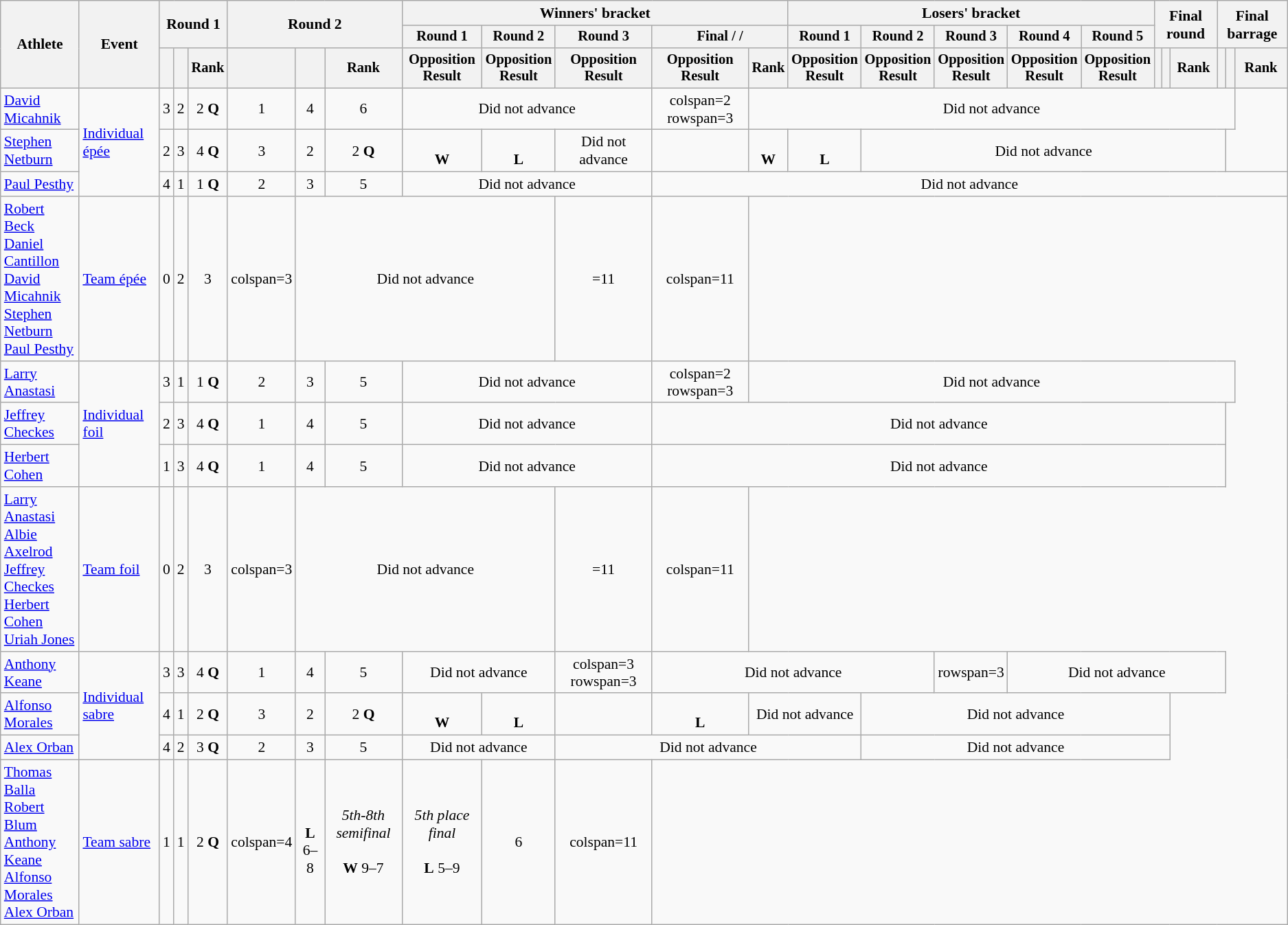<table class=wikitable style=font-size:90%;text-align:center>
<tr>
<th rowspan=3>Athlete</th>
<th rowspan=3>Event</th>
<th colspan=3 rowspan=2>Round 1</th>
<th colspan=3 rowspan=2>Round 2</th>
<th colspan=5>Winners' bracket</th>
<th colspan=5>Losers' bracket</th>
<th colspan=3 rowspan=2>Final round</th>
<th colspan=3 rowspan=2>Final barrage</th>
</tr>
<tr style=font-size:95%>
<th>Round 1</th>
<th>Round 2</th>
<th>Round 3</th>
<th colspan=2>Final /  / </th>
<th>Round 1</th>
<th>Round 2</th>
<th>Round 3</th>
<th>Round 4</th>
<th>Round 5</th>
</tr>
<tr style=font-size:95%>
<th></th>
<th></th>
<th>Rank</th>
<th></th>
<th></th>
<th>Rank</th>
<th>Opposition<br>Result</th>
<th>Opposition<br>Result</th>
<th>Opposition<br>Result</th>
<th>Opposition<br>Result</th>
<th>Rank</th>
<th>Opposition<br>Result</th>
<th>Opposition<br>Result</th>
<th>Opposition<br>Result</th>
<th>Opposition<br>Result</th>
<th>Opposition<br>Result</th>
<th></th>
<th></th>
<th>Rank</th>
<th></th>
<th></th>
<th>Rank</th>
</tr>
<tr>
<td align=left><a href='#'>David Micahnik</a></td>
<td align=left rowspan=3><a href='#'>Individual épée</a></td>
<td>3</td>
<td>2</td>
<td>2 <strong>Q</strong></td>
<td>1</td>
<td>4</td>
<td>6</td>
<td colspan=3>Did not advance</td>
<td>colspan=2 rowspan=3 </td>
<td colspan=11>Did not advance</td>
</tr>
<tr>
<td align=left><a href='#'>Stephen Netburn</a></td>
<td>2</td>
<td>3</td>
<td>4 <strong>Q</strong></td>
<td>3</td>
<td>2</td>
<td>2 <strong>Q</strong></td>
<td><br><strong>W</strong></td>
<td><br><strong>L</strong></td>
<td>Did not advance</td>
<td></td>
<td><br><strong>W</strong></td>
<td><br><strong>L</strong></td>
<td colspan=8>Did not advance</td>
</tr>
<tr>
<td align=left><a href='#'>Paul Pesthy</a></td>
<td>4</td>
<td>1</td>
<td>1 <strong>Q</strong></td>
<td>2</td>
<td>3</td>
<td>5</td>
<td colspan=3>Did not advance</td>
<td colspan=15>Did not advance</td>
</tr>
<tr>
<td align=left><a href='#'>Robert Beck</a><br><a href='#'>Daniel Cantillon</a><br><a href='#'>David Micahnik</a><br><a href='#'>Stephen Netburn</a><br><a href='#'>Paul Pesthy</a></td>
<td align=left><a href='#'>Team épée</a></td>
<td>0</td>
<td>2</td>
<td>3</td>
<td>colspan=3 </td>
<td colspan=4>Did not advance</td>
<td>=11</td>
<td>colspan=11 </td>
</tr>
<tr>
<td align=left><a href='#'>Larry Anastasi</a></td>
<td align=left rowspan=3><a href='#'>Individual foil</a></td>
<td>3</td>
<td>1</td>
<td>1 <strong>Q</strong></td>
<td>2</td>
<td>3</td>
<td>5</td>
<td colspan=3>Did not advance</td>
<td>colspan=2 rowspan=3 </td>
<td colspan=11>Did not advance</td>
</tr>
<tr>
<td align=left><a href='#'>Jeffrey Checkes</a></td>
<td>2</td>
<td>3</td>
<td>4 <strong>Q</strong></td>
<td>1</td>
<td>4</td>
<td>5</td>
<td colspan=3>Did not advance</td>
<td colspan=11>Did not advance</td>
</tr>
<tr>
<td align=left><a href='#'>Herbert Cohen</a></td>
<td>1</td>
<td>3</td>
<td>4 <strong>Q</strong></td>
<td>1</td>
<td>4</td>
<td>5</td>
<td colspan=3>Did not advance</td>
<td colspan=11>Did not advance</td>
</tr>
<tr>
<td align=left><a href='#'>Larry Anastasi</a><br><a href='#'>Albie Axelrod</a><br><a href='#'>Jeffrey Checkes</a><br><a href='#'>Herbert Cohen</a><br><a href='#'>Uriah Jones</a></td>
<td align=left><a href='#'>Team foil</a></td>
<td>0</td>
<td>2</td>
<td>3</td>
<td>colspan=3 </td>
<td colspan=4>Did not advance</td>
<td>=11</td>
<td>colspan=11 </td>
</tr>
<tr>
<td align=left><a href='#'>Anthony Keane</a></td>
<td align=left rowspan=3><a href='#'>Individual sabre</a></td>
<td>3</td>
<td>3</td>
<td>4 <strong>Q</strong></td>
<td>1</td>
<td>4</td>
<td>5</td>
<td colspan=2>Did not advance</td>
<td>colspan=3 rowspan=3 </td>
<td colspan=4>Did not advance</td>
<td>rowspan=3 </td>
<td colspan=6>Did not advance</td>
</tr>
<tr>
<td align=left><a href='#'>Alfonso Morales</a></td>
<td>4</td>
<td>1</td>
<td>2 <strong>Q</strong></td>
<td>3</td>
<td>2</td>
<td>2 <strong>Q</strong></td>
<td><br><strong>W</strong></td>
<td><br><strong>L</strong></td>
<td></td>
<td><br><strong>L</strong></td>
<td colspan=2>Did not advance</td>
<td colspan=6>Did not advance</td>
</tr>
<tr>
<td align=left><a href='#'>Alex Orban</a></td>
<td>4</td>
<td>2</td>
<td>3 <strong>Q</strong></td>
<td>2</td>
<td>3</td>
<td>5</td>
<td colspan=2>Did not advance</td>
<td colspan=4>Did not advance</td>
<td colspan=6>Did not advance</td>
</tr>
<tr>
<td align=left><a href='#'>Thomas Balla</a><br><a href='#'>Robert Blum</a><br><a href='#'>Anthony Keane</a><br><a href='#'>Alfonso Morales</a><br><a href='#'>Alex Orban</a></td>
<td align=left><a href='#'>Team sabre</a></td>
<td>1</td>
<td>1</td>
<td>2 <strong>Q</strong></td>
<td>colspan=4 </td>
<td><br><strong>L</strong> 6–8</td>
<td><em>5th-8th semifinal</em><br><br><strong>W</strong> 9–7</td>
<td><em>5th place final</em><br><br><strong>L</strong> 5–9</td>
<td>6</td>
<td>colspan=11 </td>
</tr>
</table>
